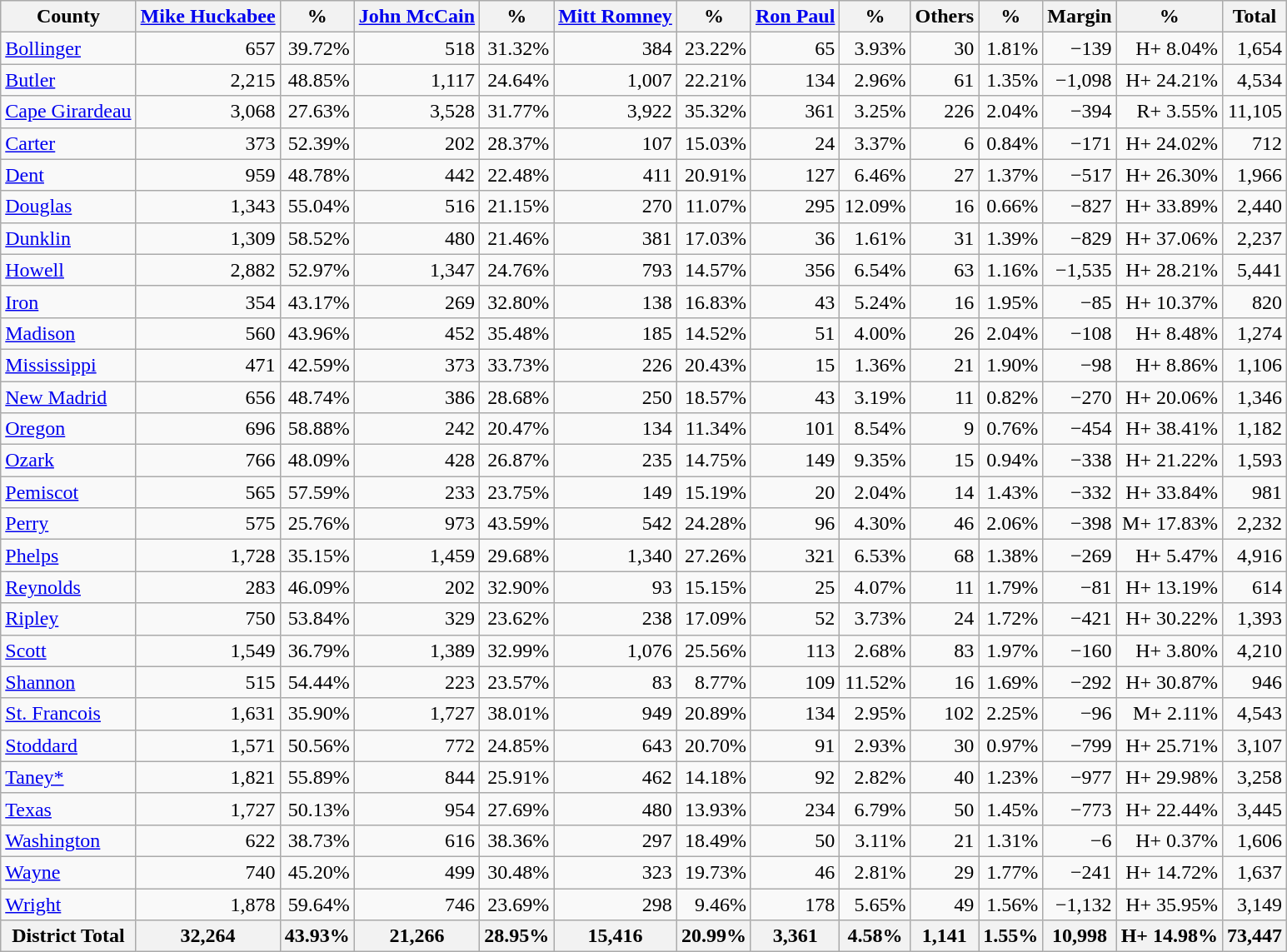<table class="wikitable sortable" style="text-align:right">
<tr>
<th>County</th>
<th><a href='#'>Mike Huckabee</a></th>
<th>%</th>
<th><a href='#'>John McCain</a></th>
<th>%</th>
<th><a href='#'>Mitt Romney</a></th>
<th>%</th>
<th><a href='#'>Ron Paul</a></th>
<th>%</th>
<th>Others</th>
<th>%</th>
<th>Margin</th>
<th>%</th>
<th>Total</th>
</tr>
<tr>
<td align=left><a href='#'>Bollinger</a></td>
<td>657</td>
<td>39.72%</td>
<td>518</td>
<td>31.32%</td>
<td>384</td>
<td>23.22%</td>
<td>65</td>
<td>3.93%</td>
<td>30</td>
<td>1.81%</td>
<td>−139</td>
<td>H+ 8.04%</td>
<td>1,654</td>
</tr>
<tr>
<td align=left><a href='#'>Butler</a></td>
<td>2,215</td>
<td>48.85%</td>
<td>1,117</td>
<td>24.64%</td>
<td>1,007</td>
<td>22.21%</td>
<td>134</td>
<td>2.96%</td>
<td>61</td>
<td>1.35%</td>
<td>−1,098</td>
<td>H+ 24.21%</td>
<td>4,534</td>
</tr>
<tr>
<td align=left><a href='#'>Cape Girardeau</a></td>
<td>3,068</td>
<td>27.63%</td>
<td>3,528</td>
<td>31.77%</td>
<td>3,922</td>
<td>35.32%</td>
<td>361</td>
<td>3.25%</td>
<td>226</td>
<td>2.04%</td>
<td>−394</td>
<td>R+ 3.55%</td>
<td>11,105</td>
</tr>
<tr>
<td align=left><a href='#'>Carter</a></td>
<td>373</td>
<td>52.39%</td>
<td>202</td>
<td>28.37%</td>
<td>107</td>
<td>15.03%</td>
<td>24</td>
<td>3.37%</td>
<td>6</td>
<td>0.84%</td>
<td>−171</td>
<td>H+ 24.02%</td>
<td>712</td>
</tr>
<tr>
<td align=left><a href='#'>Dent</a></td>
<td>959</td>
<td>48.78%</td>
<td>442</td>
<td>22.48%</td>
<td>411</td>
<td>20.91%</td>
<td>127</td>
<td>6.46%</td>
<td>27</td>
<td>1.37%</td>
<td>−517</td>
<td>H+ 26.30%</td>
<td>1,966</td>
</tr>
<tr>
<td align=left><a href='#'>Douglas</a></td>
<td>1,343</td>
<td>55.04%</td>
<td>516</td>
<td>21.15%</td>
<td>270</td>
<td>11.07%</td>
<td>295</td>
<td>12.09%</td>
<td>16</td>
<td>0.66%</td>
<td>−827</td>
<td>H+ 33.89%</td>
<td>2,440</td>
</tr>
<tr>
<td align=left><a href='#'>Dunklin</a></td>
<td>1,309</td>
<td>58.52%</td>
<td>480</td>
<td>21.46%</td>
<td>381</td>
<td>17.03%</td>
<td>36</td>
<td>1.61%</td>
<td>31</td>
<td>1.39%</td>
<td>−829</td>
<td>H+ 37.06%</td>
<td>2,237</td>
</tr>
<tr>
<td align=left><a href='#'>Howell</a></td>
<td>2,882</td>
<td>52.97%</td>
<td>1,347</td>
<td>24.76%</td>
<td>793</td>
<td>14.57%</td>
<td>356</td>
<td>6.54%</td>
<td>63</td>
<td>1.16%</td>
<td>−1,535</td>
<td>H+ 28.21%</td>
<td>5,441</td>
</tr>
<tr>
<td align=left><a href='#'>Iron</a></td>
<td>354</td>
<td>43.17%</td>
<td>269</td>
<td>32.80%</td>
<td>138</td>
<td>16.83%</td>
<td>43</td>
<td>5.24%</td>
<td>16</td>
<td>1.95%</td>
<td>−85</td>
<td>H+ 10.37%</td>
<td>820</td>
</tr>
<tr>
<td align=left><a href='#'>Madison</a></td>
<td>560</td>
<td>43.96%</td>
<td>452</td>
<td>35.48%</td>
<td>185</td>
<td>14.52%</td>
<td>51</td>
<td>4.00%</td>
<td>26</td>
<td>2.04%</td>
<td>−108</td>
<td>H+ 8.48%</td>
<td>1,274</td>
</tr>
<tr>
<td align=left><a href='#'>Mississippi</a></td>
<td>471</td>
<td>42.59%</td>
<td>373</td>
<td>33.73%</td>
<td>226</td>
<td>20.43%</td>
<td>15</td>
<td>1.36%</td>
<td>21</td>
<td>1.90%</td>
<td>−98</td>
<td>H+ 8.86%</td>
<td>1,106</td>
</tr>
<tr>
<td align=left><a href='#'>New Madrid</a></td>
<td>656</td>
<td>48.74%</td>
<td>386</td>
<td>28.68%</td>
<td>250</td>
<td>18.57%</td>
<td>43</td>
<td>3.19%</td>
<td>11</td>
<td>0.82%</td>
<td>−270</td>
<td>H+ 20.06%</td>
<td>1,346</td>
</tr>
<tr>
<td align=left><a href='#'>Oregon</a></td>
<td>696</td>
<td>58.88%</td>
<td>242</td>
<td>20.47%</td>
<td>134</td>
<td>11.34%</td>
<td>101</td>
<td>8.54%</td>
<td>9</td>
<td>0.76%</td>
<td>−454</td>
<td>H+ 38.41%</td>
<td>1,182</td>
</tr>
<tr>
<td align=left><a href='#'>Ozark</a></td>
<td>766</td>
<td>48.09%</td>
<td>428</td>
<td>26.87%</td>
<td>235</td>
<td>14.75%</td>
<td>149</td>
<td>9.35%</td>
<td>15</td>
<td>0.94%</td>
<td>−338</td>
<td>H+ 21.22%</td>
<td>1,593</td>
</tr>
<tr>
<td align=left><a href='#'>Pemiscot</a></td>
<td>565</td>
<td>57.59%</td>
<td>233</td>
<td>23.75%</td>
<td>149</td>
<td>15.19%</td>
<td>20</td>
<td>2.04%</td>
<td>14</td>
<td>1.43%</td>
<td>−332</td>
<td>H+ 33.84%</td>
<td>981</td>
</tr>
<tr>
<td align=left><a href='#'>Perry</a></td>
<td>575</td>
<td>25.76%</td>
<td>973</td>
<td>43.59%</td>
<td>542</td>
<td>24.28%</td>
<td>96</td>
<td>4.30%</td>
<td>46</td>
<td>2.06%</td>
<td>−398</td>
<td>M+ 17.83%</td>
<td>2,232</td>
</tr>
<tr>
<td align=left><a href='#'>Phelps</a></td>
<td>1,728</td>
<td>35.15%</td>
<td>1,459</td>
<td>29.68%</td>
<td>1,340</td>
<td>27.26%</td>
<td>321</td>
<td>6.53%</td>
<td>68</td>
<td>1.38%</td>
<td>−269</td>
<td>H+ 5.47%</td>
<td>4,916</td>
</tr>
<tr>
<td align=left><a href='#'>Reynolds</a></td>
<td>283</td>
<td>46.09%</td>
<td>202</td>
<td>32.90%</td>
<td>93</td>
<td>15.15%</td>
<td>25</td>
<td>4.07%</td>
<td>11</td>
<td>1.79%</td>
<td>−81</td>
<td>H+ 13.19%</td>
<td>614</td>
</tr>
<tr>
<td align=left><a href='#'>Ripley</a></td>
<td>750</td>
<td>53.84%</td>
<td>329</td>
<td>23.62%</td>
<td>238</td>
<td>17.09%</td>
<td>52</td>
<td>3.73%</td>
<td>24</td>
<td>1.72%</td>
<td>−421</td>
<td>H+ 30.22%</td>
<td>1,393</td>
</tr>
<tr>
<td align=left><a href='#'>Scott</a></td>
<td>1,549</td>
<td>36.79%</td>
<td>1,389</td>
<td>32.99%</td>
<td>1,076</td>
<td>25.56%</td>
<td>113</td>
<td>2.68%</td>
<td>83</td>
<td>1.97%</td>
<td>−160</td>
<td>H+ 3.80%</td>
<td>4,210</td>
</tr>
<tr>
<td align=left><a href='#'>Shannon</a></td>
<td>515</td>
<td>54.44%</td>
<td>223</td>
<td>23.57%</td>
<td>83</td>
<td>8.77%</td>
<td>109</td>
<td>11.52%</td>
<td>16</td>
<td>1.69%</td>
<td>−292</td>
<td>H+ 30.87%</td>
<td>946</td>
</tr>
<tr>
<td align=left><a href='#'>St. Francois</a></td>
<td>1,631</td>
<td>35.90%</td>
<td>1,727</td>
<td>38.01%</td>
<td>949</td>
<td>20.89%</td>
<td>134</td>
<td>2.95%</td>
<td>102</td>
<td>2.25%</td>
<td>−96</td>
<td>M+ 2.11%</td>
<td>4,543</td>
</tr>
<tr>
<td align=left><a href='#'>Stoddard</a></td>
<td>1,571</td>
<td>50.56%</td>
<td>772</td>
<td>24.85%</td>
<td>643</td>
<td>20.70%</td>
<td>91</td>
<td>2.93%</td>
<td>30</td>
<td>0.97%</td>
<td>−799</td>
<td>H+ 25.71%</td>
<td>3,107</td>
</tr>
<tr>
<td align=left><a href='#'>Taney*</a></td>
<td>1,821</td>
<td>55.89%</td>
<td>844</td>
<td>25.91%</td>
<td>462</td>
<td>14.18%</td>
<td>92</td>
<td>2.82%</td>
<td>40</td>
<td>1.23%</td>
<td>−977</td>
<td>H+ 29.98%</td>
<td>3,258</td>
</tr>
<tr>
<td align=left><a href='#'>Texas</a></td>
<td>1,727</td>
<td>50.13%</td>
<td>954</td>
<td>27.69%</td>
<td>480</td>
<td>13.93%</td>
<td>234</td>
<td>6.79%</td>
<td>50</td>
<td>1.45%</td>
<td>−773</td>
<td>H+ 22.44%</td>
<td>3,445</td>
</tr>
<tr>
<td align=left><a href='#'>Washington</a></td>
<td>622</td>
<td>38.73%</td>
<td>616</td>
<td>38.36%</td>
<td>297</td>
<td>18.49%</td>
<td>50</td>
<td>3.11%</td>
<td>21</td>
<td>1.31%</td>
<td>−6</td>
<td>H+ 0.37%</td>
<td>1,606</td>
</tr>
<tr>
<td align=left><a href='#'>Wayne</a></td>
<td>740</td>
<td>45.20%</td>
<td>499</td>
<td>30.48%</td>
<td>323</td>
<td>19.73%</td>
<td>46</td>
<td>2.81%</td>
<td>29</td>
<td>1.77%</td>
<td>−241</td>
<td>H+ 14.72%</td>
<td>1,637</td>
</tr>
<tr>
<td align=left><a href='#'>Wright</a></td>
<td>1,878</td>
<td>59.64%</td>
<td>746</td>
<td>23.69%</td>
<td>298</td>
<td>9.46%</td>
<td>178</td>
<td>5.65%</td>
<td>49</td>
<td>1.56%</td>
<td>−1,132</td>
<td>H+ 35.95%</td>
<td>3,149</td>
</tr>
<tr>
<th>District Total</th>
<th>32,264</th>
<th>43.93%</th>
<th>21,266</th>
<th>28.95%</th>
<th>15,416</th>
<th>20.99%</th>
<th>3,361</th>
<th>4.58%</th>
<th>1,141</th>
<th>1.55%</th>
<th>10,998</th>
<th>H+ 14.98%</th>
<th>73,447</th>
</tr>
</table>
